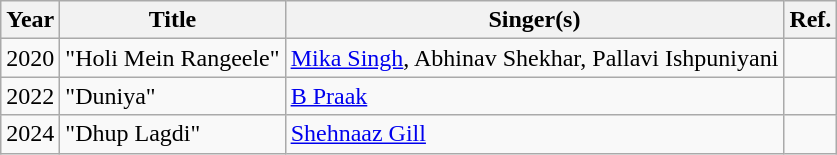<table class="wikitable sortable.plainrowheaders">
<tr>
<th scope="col">Year</th>
<th scope="col">Title</th>
<th scope="col">Singer(s)</th>
<th scope="col">Ref.</th>
</tr>
<tr>
<td>2020</td>
<td>"Holi Mein Rangeele"</td>
<td><a href='#'>Mika Singh</a>, Abhinav Shekhar, Pallavi Ishpuniyani</td>
<td></td>
</tr>
<tr>
<td>2022</td>
<td>"Duniya"</td>
<td><a href='#'>B Praak</a></td>
<td></td>
</tr>
<tr>
<td>2024</td>
<td>"Dhup Lagdi"</td>
<td><a href='#'>Shehnaaz Gill</a></td>
<td></td>
</tr>
</table>
